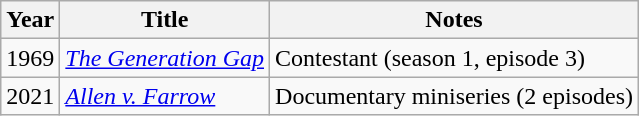<table class="wikitable">
<tr>
<th>Year</th>
<th>Title</th>
<th>Notes</th>
</tr>
<tr>
<td>1969</td>
<td><em><a href='#'>The Generation Gap</a></em></td>
<td>Contestant (season 1, episode 3)</td>
</tr>
<tr>
<td>2021</td>
<td><em><a href='#'>Allen v. Farrow</a></em></td>
<td>Documentary miniseries (2 episodes)</td>
</tr>
</table>
